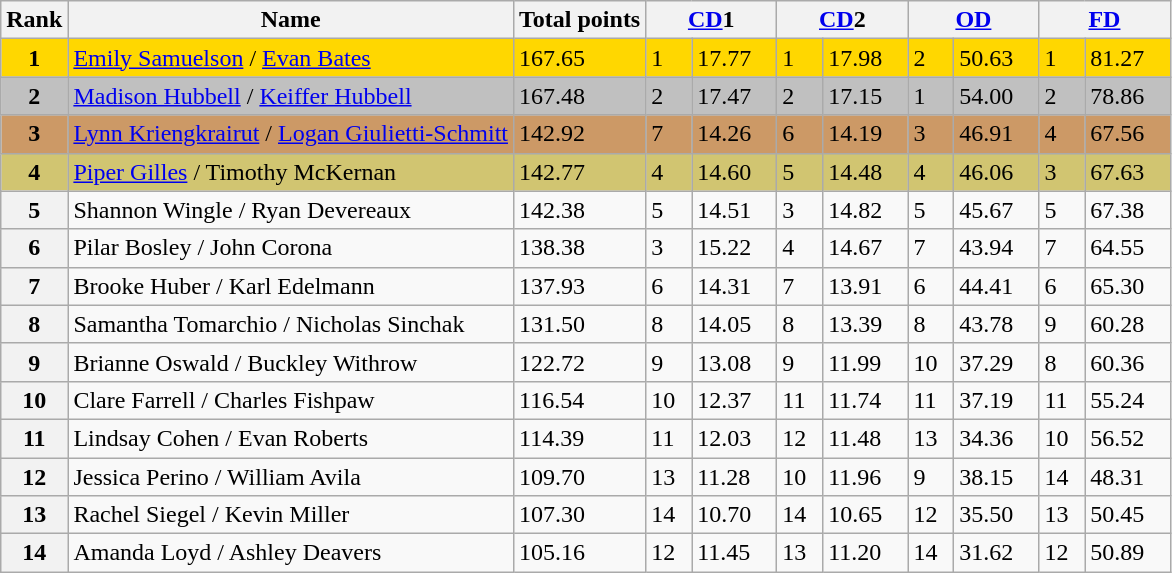<table class="wikitable">
<tr>
<th>Rank</th>
<th>Name</th>
<th>Total points</th>
<th colspan="2" width="80px"><a href='#'>CD</a>1</th>
<th colspan="2" width="80px"><a href='#'>CD</a>2</th>
<th colspan="2" width="80px"><a href='#'>OD</a></th>
<th colspan="2" width="80px"><a href='#'>FD</a></th>
</tr>
<tr bgcolor="gold">
<td align="center"><strong>1</strong></td>
<td><a href='#'>Emily Samuelson</a> / <a href='#'>Evan Bates</a></td>
<td>167.65</td>
<td>1</td>
<td>17.77</td>
<td>1</td>
<td>17.98</td>
<td>2</td>
<td>50.63</td>
<td>1</td>
<td>81.27</td>
</tr>
<tr bgcolor="silver">
<td align="center"><strong>2</strong></td>
<td><a href='#'>Madison Hubbell</a> / <a href='#'>Keiffer Hubbell</a></td>
<td>167.48</td>
<td>2</td>
<td>17.47</td>
<td>2</td>
<td>17.15</td>
<td>1</td>
<td>54.00</td>
<td>2</td>
<td>78.86</td>
</tr>
<tr bgcolor="cc9966">
<td align="center"><strong>3</strong></td>
<td><a href='#'>Lynn Kriengkrairut</a> / <a href='#'>Logan Giulietti-Schmitt</a></td>
<td>142.92</td>
<td>7</td>
<td>14.26</td>
<td>6</td>
<td>14.19</td>
<td>3</td>
<td>46.91</td>
<td>4</td>
<td>67.56</td>
</tr>
<tr bgcolor="#d1c571">
<td align="center"><strong>4</strong></td>
<td><a href='#'>Piper Gilles</a> / Timothy McKernan</td>
<td>142.77</td>
<td>4</td>
<td>14.60</td>
<td>5</td>
<td>14.48</td>
<td>4</td>
<td>46.06</td>
<td>3</td>
<td>67.63</td>
</tr>
<tr>
<th>5</th>
<td>Shannon Wingle / Ryan Devereaux</td>
<td>142.38</td>
<td>5</td>
<td>14.51</td>
<td>3</td>
<td>14.82</td>
<td>5</td>
<td>45.67</td>
<td>5</td>
<td>67.38</td>
</tr>
<tr>
<th>6</th>
<td>Pilar Bosley / John Corona</td>
<td>138.38</td>
<td>3</td>
<td>15.22</td>
<td>4</td>
<td>14.67</td>
<td>7</td>
<td>43.94</td>
<td>7</td>
<td>64.55</td>
</tr>
<tr>
<th>7</th>
<td>Brooke Huber / Karl Edelmann</td>
<td>137.93</td>
<td>6</td>
<td>14.31</td>
<td>7</td>
<td>13.91</td>
<td>6</td>
<td>44.41</td>
<td>6</td>
<td>65.30</td>
</tr>
<tr>
<th>8</th>
<td>Samantha Tomarchio / Nicholas Sinchak</td>
<td>131.50</td>
<td>8</td>
<td>14.05</td>
<td>8</td>
<td>13.39</td>
<td>8</td>
<td>43.78</td>
<td>9</td>
<td>60.28</td>
</tr>
<tr>
<th>9</th>
<td>Brianne Oswald / Buckley Withrow</td>
<td>122.72</td>
<td>9</td>
<td>13.08</td>
<td>9</td>
<td>11.99</td>
<td>10</td>
<td>37.29</td>
<td>8</td>
<td>60.36</td>
</tr>
<tr>
<th>10</th>
<td>Clare Farrell / Charles Fishpaw</td>
<td>116.54</td>
<td>10</td>
<td>12.37</td>
<td>11</td>
<td>11.74</td>
<td>11</td>
<td>37.19</td>
<td>11</td>
<td>55.24</td>
</tr>
<tr>
<th>11</th>
<td>Lindsay Cohen / Evan Roberts</td>
<td>114.39</td>
<td>11</td>
<td>12.03</td>
<td>12</td>
<td>11.48</td>
<td>13</td>
<td>34.36</td>
<td>10</td>
<td>56.52</td>
</tr>
<tr>
<th>12</th>
<td>Jessica Perino / William Avila</td>
<td>109.70</td>
<td>13</td>
<td>11.28</td>
<td>10</td>
<td>11.96</td>
<td>9</td>
<td>38.15</td>
<td>14</td>
<td>48.31</td>
</tr>
<tr>
<th>13</th>
<td>Rachel Siegel / Kevin Miller</td>
<td>107.30</td>
<td>14</td>
<td>10.70</td>
<td>14</td>
<td>10.65</td>
<td>12</td>
<td>35.50</td>
<td>13</td>
<td>50.45</td>
</tr>
<tr>
<th>14</th>
<td>Amanda Loyd / Ashley Deavers</td>
<td>105.16</td>
<td>12</td>
<td>11.45</td>
<td>13</td>
<td>11.20</td>
<td>14</td>
<td>31.62</td>
<td>12</td>
<td>50.89</td>
</tr>
</table>
